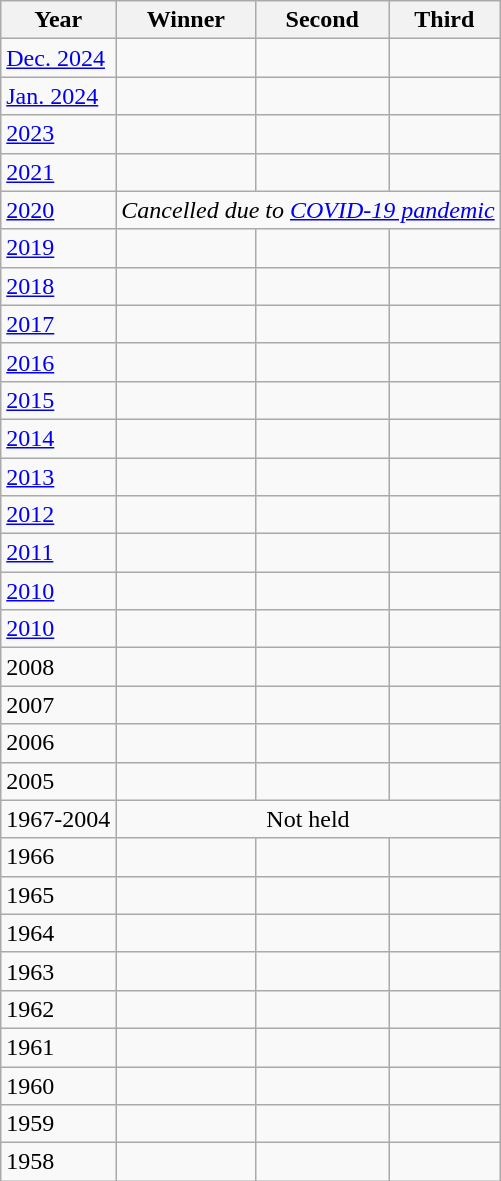<table class="wikitable">
<tr>
<th>Year</th>
<th>Winner</th>
<th>Second</th>
<th>Third</th>
</tr>
<tr>
<td><a href='#'>Dec. 2024</a></td>
<td></td>
<td></td>
<td></td>
</tr>
<tr>
<td><a href='#'>Jan. 2024</a></td>
<td></td>
<td></td>
<td></td>
</tr>
<tr>
<td><a href='#'>2023</a></td>
<td></td>
<td></td>
<td></td>
</tr>
<tr>
<td><a href='#'>2021</a></td>
<td></td>
<td></td>
<td></td>
</tr>
<tr>
<td><a href='#'>2020</a></td>
<td colspan=3 align=center><em>Cancelled due to <a href='#'>COVID-19 pandemic</a></em></td>
</tr>
<tr>
<td><a href='#'>2019</a></td>
<td></td>
<td></td>
<td></td>
</tr>
<tr>
<td><a href='#'>2018</a></td>
<td></td>
<td></td>
<td></td>
</tr>
<tr>
<td><a href='#'>2017</a></td>
<td></td>
<td></td>
<td></td>
</tr>
<tr>
<td><a href='#'>2016</a></td>
<td></td>
<td></td>
<td></td>
</tr>
<tr>
<td><a href='#'>2015</a></td>
<td></td>
<td></td>
<td></td>
</tr>
<tr>
<td><a href='#'>2014</a></td>
<td></td>
<td></td>
<td></td>
</tr>
<tr>
<td><a href='#'>2013</a></td>
<td></td>
<td></td>
<td></td>
</tr>
<tr>
<td><a href='#'>2012</a></td>
<td></td>
<td></td>
<td></td>
</tr>
<tr>
<td><a href='#'>2011</a></td>
<td></td>
<td></td>
<td></td>
</tr>
<tr>
<td><a href='#'>2010</a></td>
<td></td>
<td></td>
<td></td>
</tr>
<tr>
<td><a href='#'>2010</a></td>
<td></td>
<td></td>
<td></td>
</tr>
<tr>
<td>2008</td>
<td></td>
<td></td>
<td></td>
</tr>
<tr>
<td>2007</td>
<td></td>
<td></td>
<td></td>
</tr>
<tr>
<td>2006</td>
<td></td>
<td></td>
<td></td>
</tr>
<tr>
<td>2005</td>
<td></td>
<td></td>
<td></td>
</tr>
<tr>
<td>1967-2004</td>
<td colspan="3" style="text-align: center;">Not held</td>
</tr>
<tr>
<td>1966</td>
<td></td>
<td></td>
<td></td>
</tr>
<tr>
<td>1965</td>
<td></td>
<td></td>
<td></td>
</tr>
<tr>
<td>1964</td>
<td></td>
<td></td>
<td></td>
</tr>
<tr>
<td>1963</td>
<td></td>
<td></td>
<td></td>
</tr>
<tr>
<td>1962</td>
<td></td>
<td></td>
<td></td>
</tr>
<tr>
<td>1961</td>
<td></td>
<td></td>
<td></td>
</tr>
<tr>
<td>1960</td>
<td></td>
<td></td>
<td></td>
</tr>
<tr>
<td>1959</td>
<td></td>
<td></td>
<td></td>
</tr>
<tr>
<td>1958</td>
<td></td>
<td></td>
<td></td>
</tr>
</table>
